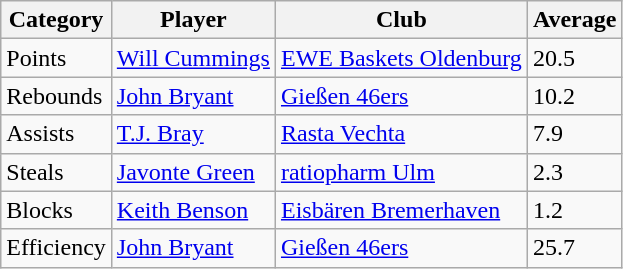<table class="wikitable">
<tr>
<th>Category</th>
<th>Player</th>
<th>Club</th>
<th>Average</th>
</tr>
<tr>
<td>Points</td>
<td> <a href='#'>Will Cummings</a></td>
<td><a href='#'>EWE Baskets Oldenburg</a></td>
<td>20.5</td>
</tr>
<tr>
<td>Rebounds</td>
<td> <a href='#'>John Bryant</a></td>
<td><a href='#'>Gießen 46ers</a></td>
<td>10.2</td>
</tr>
<tr>
<td>Assists</td>
<td> <a href='#'>T.J. Bray</a></td>
<td><a href='#'>Rasta Vechta</a></td>
<td>7.9</td>
</tr>
<tr>
<td>Steals</td>
<td> <a href='#'>Javonte Green</a></td>
<td><a href='#'>ratiopharm Ulm</a></td>
<td>2.3</td>
</tr>
<tr>
<td>Blocks</td>
<td> <a href='#'>Keith Benson</a></td>
<td><a href='#'>Eisbären Bremerhaven</a></td>
<td>1.2</td>
</tr>
<tr>
<td>Efficiency</td>
<td> <a href='#'>John Bryant</a></td>
<td><a href='#'>Gießen 46ers</a></td>
<td>25.7</td>
</tr>
</table>
